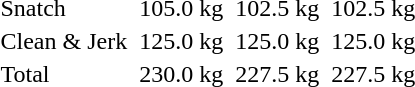<table>
<tr>
<td>Snatch</td>
<td></td>
<td>105.0 kg</td>
<td></td>
<td>102.5 kg</td>
<td></td>
<td>102.5 kg</td>
</tr>
<tr>
<td>Clean & Jerk</td>
<td></td>
<td>125.0 kg</td>
<td></td>
<td>125.0 kg</td>
<td></td>
<td>125.0 kg</td>
</tr>
<tr>
<td>Total</td>
<td></td>
<td>230.0 kg</td>
<td></td>
<td>227.5 kg</td>
<td></td>
<td>227.5 kg</td>
</tr>
</table>
